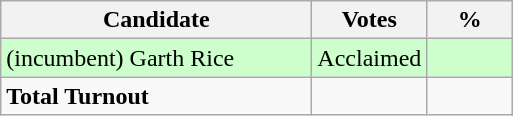<table class="wikitable">
<tr>
<th bgcolor="#DDDDFF" width="200px">Candidate</th>
<th bgcolor="#DDDDFF" width="50px">Votes</th>
<th bgcolor="#DDDDFF" width="50px">%</th>
</tr>
<tr style="text-align:left; background:#cfc;">
<td>(incumbent) Garth Rice</td>
<td>Acclaimed</td>
<td></td>
</tr>
<tr>
<td><strong>Total Turnout</strong></td>
<td><strong> </strong></td>
<td><strong> </strong></td>
</tr>
</table>
